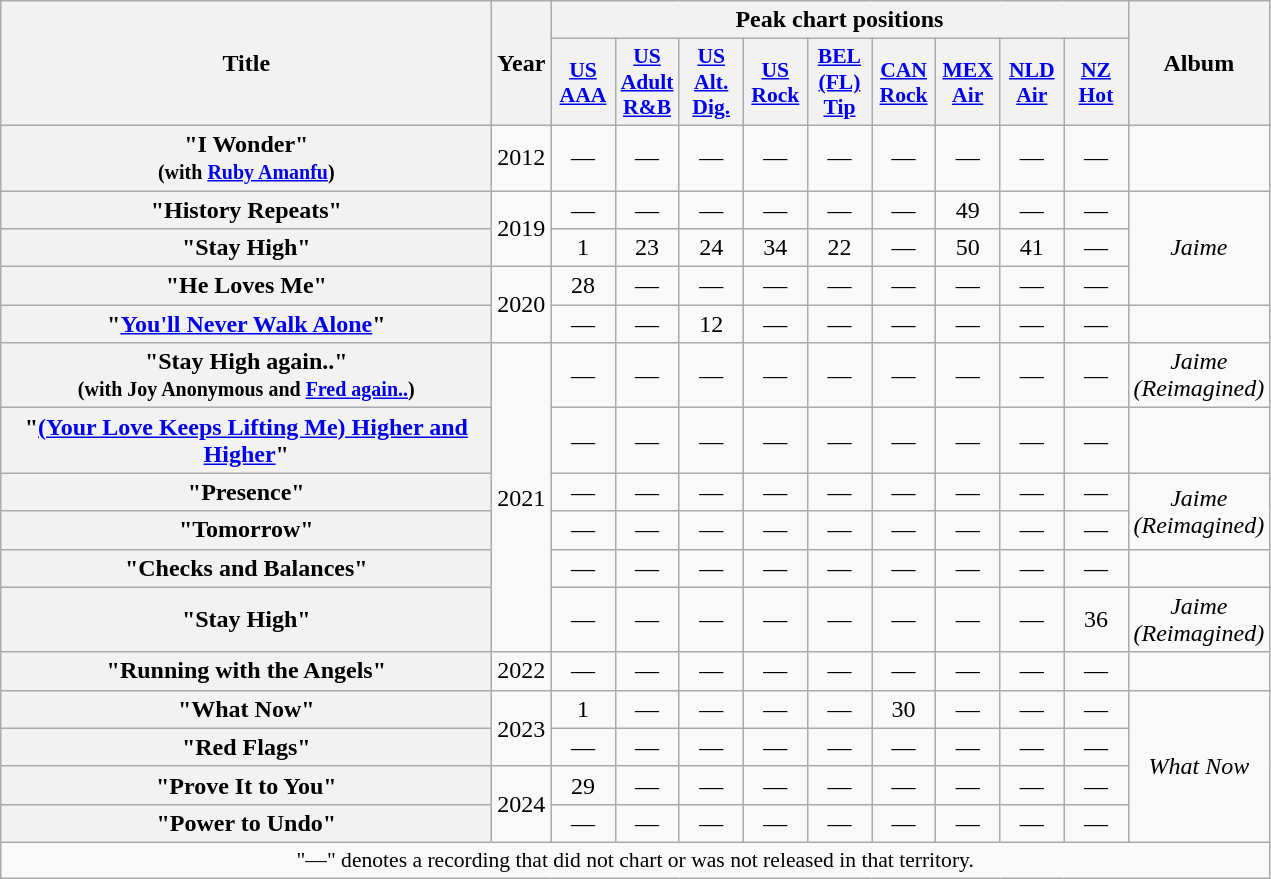<table class="wikitable plainrowheaders" style="text-align:center;">
<tr>
<th rowspan="2" style="width:20em;">Title</th>
<th rowspan="2" style="width:1em;">Year</th>
<th colspan="9" style="width:5em;">Peak chart positions</th>
<th rowspan="2" style="width:5em;">Album</th>
</tr>
<tr>
<th scope="col" style="width:2.5em;font-size:90%;"><a href='#'>US<br>AAA</a><br></th>
<th scope="col" style="width:2.5em;font-size:90%;"><a href='#'>US<br>Adult<br>R&B</a><br></th>
<th scope="col" style="width:2.5em;font-size:90%;"><a href='#'>US<br>Alt.<br>Dig.</a><br></th>
<th scope="col" style="width:2.5em;font-size:90%;"><a href='#'>US<br>Rock</a><br></th>
<th scope="col" style="width:2.5em;font-size:90%;"><a href='#'>BEL<br>(FL)<br>Tip</a><br></th>
<th scope="col" style="width:2.5em;font-size:90%;"><a href='#'>CAN<br>Rock</a><br></th>
<th scope="col" style="width:2.5em;font-size:90%;"><a href='#'>MEX<br>Air</a><br></th>
<th scope="col" style="width:2.5em;font-size:90%;"><a href='#'>NLD<br>Air</a><br></th>
<th scope="col" style="width:2.5em;font-size:90%;"><a href='#'>NZ<br>Hot</a><br></th>
</tr>
<tr>
<th scope="row">"I Wonder"<br><small>(with <a href='#'>Ruby Amanfu</a>)</small></th>
<td>2012</td>
<td>—</td>
<td>—</td>
<td>—</td>
<td>—</td>
<td>—</td>
<td>—</td>
<td>—</td>
<td>—</td>
<td>—</td>
<td></td>
</tr>
<tr>
<th scope="row">"History Repeats"</th>
<td rowspan="2">2019</td>
<td>—</td>
<td>—</td>
<td>—</td>
<td>—</td>
<td>—</td>
<td>—</td>
<td>49</td>
<td>—</td>
<td>—</td>
<td rowspan="3"><em>Jaime</em></td>
</tr>
<tr>
<th scope="row">"Stay High"</th>
<td>1</td>
<td>23</td>
<td>24</td>
<td>34</td>
<td>22</td>
<td>—</td>
<td>50</td>
<td>41</td>
<td>—</td>
</tr>
<tr>
<th scope="row">"He Loves Me"</th>
<td rowspan="2">2020</td>
<td>28</td>
<td>—</td>
<td>—</td>
<td>—</td>
<td>—</td>
<td>—</td>
<td>—</td>
<td>—</td>
<td>—</td>
</tr>
<tr>
<th scope="row">"<a href='#'>You'll Never Walk Alone</a>"</th>
<td>—</td>
<td>—</td>
<td>12</td>
<td>—</td>
<td>—</td>
<td>—</td>
<td>—</td>
<td>—</td>
<td>—</td>
<td></td>
</tr>
<tr>
<th scope="row">"Stay High again.."<br><small>(with Joy Anonymous and <a href='#'>Fred again..</a>)</small></th>
<td rowspan="6">2021</td>
<td>—</td>
<td>—</td>
<td>—</td>
<td>—</td>
<td>—</td>
<td>—</td>
<td>—</td>
<td>—</td>
<td>—</td>
<td><em>Jaime (Reimagined)</em></td>
</tr>
<tr>
<th scope="row">"<a href='#'>(Your Love Keeps Lifting Me) Higher and Higher</a>"<br></th>
<td>—</td>
<td>—</td>
<td>—</td>
<td>—</td>
<td>—</td>
<td>—</td>
<td>—</td>
<td>—</td>
<td>—</td>
<td></td>
</tr>
<tr>
<th scope="row">"Presence"<br></th>
<td>—</td>
<td>—</td>
<td>—</td>
<td>—</td>
<td>—</td>
<td>—</td>
<td>—</td>
<td>—</td>
<td>—</td>
<td rowspan="2"><em>Jaime (Reimagined)</em></td>
</tr>
<tr>
<th scope="row">"Tomorrow"<br></th>
<td>—</td>
<td>—</td>
<td>—</td>
<td>—</td>
<td>—</td>
<td>—</td>
<td>—</td>
<td>—</td>
<td>—</td>
</tr>
<tr>
<th scope="row">"Checks and Balances"<br></th>
<td>—</td>
<td>—</td>
<td>—</td>
<td>—</td>
<td>—</td>
<td>—</td>
<td>—</td>
<td>—</td>
<td>—</td>
<td></td>
</tr>
<tr>
<th scope="row">"Stay High"<br></th>
<td>—</td>
<td>—</td>
<td>—</td>
<td>—</td>
<td>—</td>
<td>—</td>
<td>—</td>
<td>—</td>
<td>36</td>
<td><em>Jaime (Reimagined)</em></td>
</tr>
<tr>
<th scope="row">"Running with the Angels"<br></th>
<td>2022</td>
<td>—</td>
<td>—</td>
<td>—</td>
<td>—</td>
<td>—</td>
<td>—</td>
<td>—</td>
<td>—</td>
<td>—</td>
<td></td>
</tr>
<tr>
<th scope="row">"What Now"</th>
<td rowspan="2">2023</td>
<td>1</td>
<td>—</td>
<td>—</td>
<td>—</td>
<td>—</td>
<td>30</td>
<td>—</td>
<td>—</td>
<td>—</td>
<td rowspan="4"><em>What Now</em></td>
</tr>
<tr>
<th scope="row">"Red Flags"</th>
<td>—</td>
<td>—</td>
<td>—</td>
<td>—</td>
<td>—</td>
<td>—</td>
<td>—</td>
<td>—</td>
<td>—</td>
</tr>
<tr>
<th scope="row">"Prove It to You"</th>
<td rowspan="2">2024</td>
<td>29</td>
<td>—</td>
<td>—</td>
<td>—</td>
<td>—</td>
<td>—</td>
<td>—</td>
<td>—</td>
<td>—</td>
</tr>
<tr>
<th scope="row">"Power to Undo"</th>
<td>—</td>
<td>—</td>
<td>—</td>
<td>—</td>
<td>—</td>
<td>—</td>
<td>—</td>
<td>—</td>
<td>—</td>
</tr>
<tr>
<td colspan="14" style="font-size:90%">"—" denotes a recording that did not chart or was not released in that territory.</td>
</tr>
</table>
